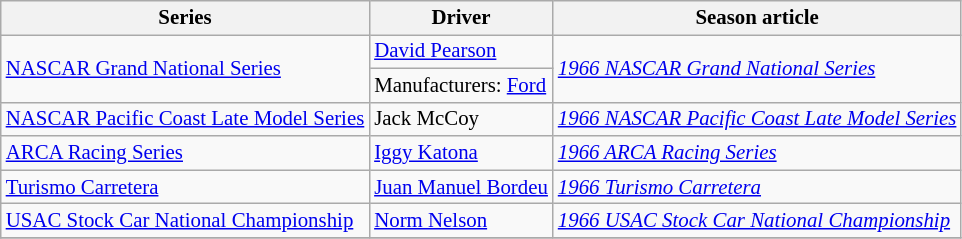<table class="wikitable" style="font-size: 87%;">
<tr>
<th>Series</th>
<th>Driver</th>
<th>Season article</th>
</tr>
<tr>
<td rowspan=2><a href='#'>NASCAR Grand National Series</a></td>
<td> <a href='#'>David Pearson</a></td>
<td rowspan=2><em><a href='#'>1966 NASCAR Grand National Series</a></em></td>
</tr>
<tr>
<td>Manufacturers:  <a href='#'>Ford</a></td>
</tr>
<tr>
<td><a href='#'>NASCAR Pacific Coast Late Model Series</a></td>
<td> Jack McCoy</td>
<td><em><a href='#'>1966 NASCAR Pacific Coast Late Model Series</a></em></td>
</tr>
<tr>
<td><a href='#'>ARCA Racing Series</a></td>
<td> <a href='#'>Iggy Katona</a></td>
<td><em><a href='#'>1966 ARCA Racing Series</a></em></td>
</tr>
<tr>
<td><a href='#'>Turismo Carretera</a></td>
<td> <a href='#'>Juan Manuel Bordeu</a></td>
<td><em><a href='#'>1966 Turismo Carretera</a></em></td>
</tr>
<tr>
<td><a href='#'>USAC Stock Car National Championship</a></td>
<td> <a href='#'>Norm Nelson</a></td>
<td><em><a href='#'>1966 USAC Stock Car National Championship</a></em></td>
</tr>
<tr>
</tr>
</table>
